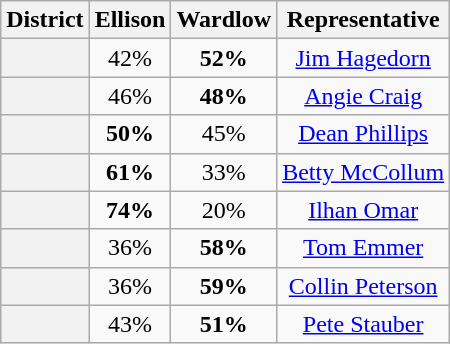<table class=wikitable>
<tr>
<th>District</th>
<th>Ellison</th>
<th>Wardlow</th>
<th>Representative</th>
</tr>
<tr align=center>
<th></th>
<td>42%</td>
<td><strong>52%</strong></td>
<td><a href='#'>Jim Hagedorn</a></td>
</tr>
<tr align=center>
<th></th>
<td>46%</td>
<td><strong>48%</strong></td>
<td><a href='#'>Angie Craig</a></td>
</tr>
<tr align=center>
<th></th>
<td><strong>50%</strong></td>
<td>45%</td>
<td><a href='#'>Dean Phillips</a></td>
</tr>
<tr align=center>
<th></th>
<td><strong>61%</strong></td>
<td>33%</td>
<td><a href='#'>Betty McCollum</a></td>
</tr>
<tr align=center>
<th></th>
<td><strong>74%</strong></td>
<td>20%</td>
<td><a href='#'>Ilhan Omar</a></td>
</tr>
<tr align=center>
<th></th>
<td>36%</td>
<td><strong>58%</strong></td>
<td><a href='#'>Tom Emmer</a></td>
</tr>
<tr align=center>
<th></th>
<td>36%</td>
<td><strong>59%</strong></td>
<td><a href='#'>Collin Peterson</a></td>
</tr>
<tr align=center>
<th></th>
<td>43%</td>
<td><strong>51%</strong></td>
<td><a href='#'>Pete Stauber</a></td>
</tr>
</table>
